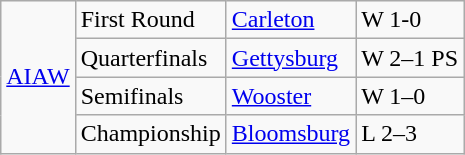<table class="wikitable">
<tr>
<td rowspan="4"><a href='#'>AIAW</a></td>
<td>First Round</td>
<td><a href='#'>Carleton</a></td>
<td>W 1-0</td>
</tr>
<tr>
<td>Quarterfinals</td>
<td><a href='#'>Gettysburg</a></td>
<td>W 2–1 PS</td>
</tr>
<tr>
<td>Semifinals</td>
<td><a href='#'>Wooster</a></td>
<td>W 1–0</td>
</tr>
<tr>
<td>Championship</td>
<td><a href='#'>Bloomsburg</a></td>
<td>L 2–3</td>
</tr>
</table>
